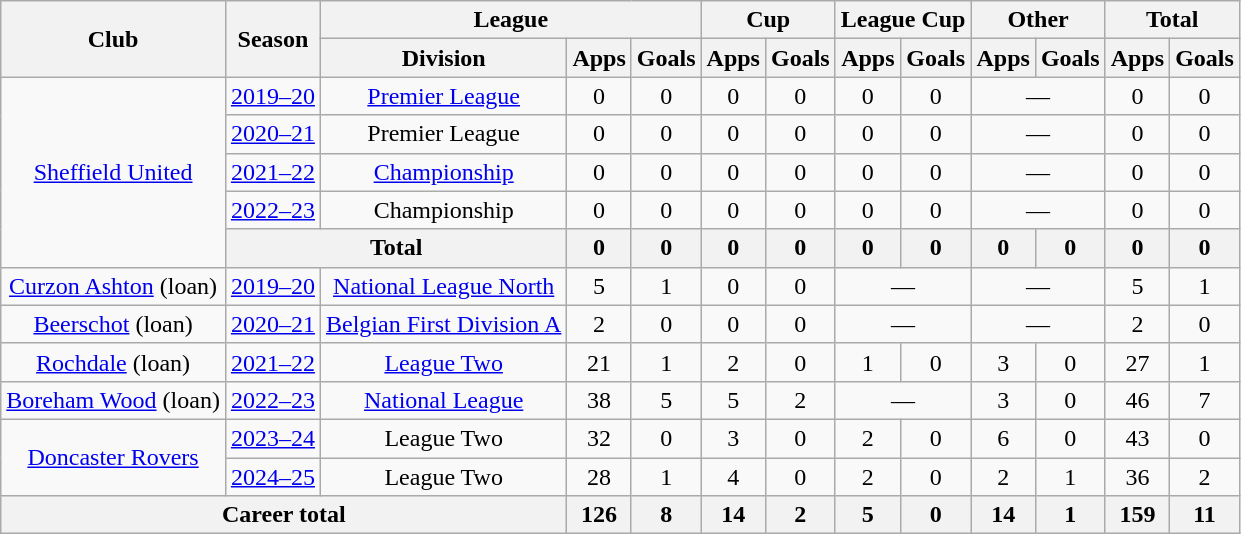<table class="wikitable" style="text-align: center;">
<tr>
<th rowspan="2">Club</th>
<th rowspan="2">Season</th>
<th colspan="3">League</th>
<th colspan="2">Cup</th>
<th colspan="2">League Cup</th>
<th colspan="2">Other</th>
<th colspan="2">Total</th>
</tr>
<tr>
<th>Division</th>
<th>Apps</th>
<th>Goals</th>
<th>Apps</th>
<th>Goals</th>
<th>Apps</th>
<th>Goals</th>
<th>Apps</th>
<th>Goals</th>
<th>Apps</th>
<th>Goals</th>
</tr>
<tr>
<td rowspan="5"><a href='#'>Sheffield United</a></td>
<td><a href='#'>2019–20</a></td>
<td><a href='#'>Premier League</a></td>
<td>0</td>
<td>0</td>
<td>0</td>
<td>0</td>
<td>0</td>
<td>0</td>
<td colspan="2">—</td>
<td>0</td>
<td>0</td>
</tr>
<tr>
<td><a href='#'>2020–21</a></td>
<td>Premier League</td>
<td>0</td>
<td>0</td>
<td>0</td>
<td>0</td>
<td>0</td>
<td>0</td>
<td colspan="2">—</td>
<td>0</td>
<td>0</td>
</tr>
<tr>
<td><a href='#'>2021–22</a></td>
<td><a href='#'>Championship</a></td>
<td>0</td>
<td>0</td>
<td>0</td>
<td>0</td>
<td>0</td>
<td>0</td>
<td colspan="2">—</td>
<td>0</td>
<td>0</td>
</tr>
<tr>
<td><a href='#'>2022–23</a></td>
<td>Championship</td>
<td>0</td>
<td>0</td>
<td>0</td>
<td>0</td>
<td>0</td>
<td>0</td>
<td colspan="2">—</td>
<td>0</td>
<td>0</td>
</tr>
<tr>
<th colspan="2">Total</th>
<th>0</th>
<th>0</th>
<th>0</th>
<th>0</th>
<th>0</th>
<th>0</th>
<th>0</th>
<th>0</th>
<th>0</th>
<th>0</th>
</tr>
<tr>
<td><a href='#'>Curzon Ashton</a> (loan)</td>
<td><a href='#'>2019–20</a></td>
<td><a href='#'>National League North</a></td>
<td>5</td>
<td>1</td>
<td>0</td>
<td>0</td>
<td colspan="2">—</td>
<td colspan="2">—</td>
<td>5</td>
<td>1</td>
</tr>
<tr>
<td><a href='#'>Beerschot</a> (loan)</td>
<td><a href='#'>2020–21</a></td>
<td><a href='#'>Belgian First Division A</a></td>
<td>2</td>
<td>0</td>
<td>0</td>
<td>0</td>
<td colspan="2">—</td>
<td colspan="2">—</td>
<td>2</td>
<td>0</td>
</tr>
<tr>
<td><a href='#'>Rochdale</a> (loan)</td>
<td><a href='#'>2021–22</a></td>
<td><a href='#'>League Two</a></td>
<td>21</td>
<td>1</td>
<td>2</td>
<td>0</td>
<td>1</td>
<td>0</td>
<td>3</td>
<td>0</td>
<td>27</td>
<td>1</td>
</tr>
<tr>
<td><a href='#'>Boreham Wood</a> (loan)</td>
<td><a href='#'>2022–23</a></td>
<td><a href='#'>National League</a></td>
<td>38</td>
<td>5</td>
<td>5</td>
<td>2</td>
<td colspan="2">—</td>
<td>3</td>
<td>0</td>
<td>46</td>
<td>7</td>
</tr>
<tr>
<td rowspan="2"><a href='#'>Doncaster Rovers</a></td>
<td><a href='#'>2023–24</a></td>
<td>League Two</td>
<td>32</td>
<td>0</td>
<td>3</td>
<td>0</td>
<td>2</td>
<td>0</td>
<td>6</td>
<td>0</td>
<td>43</td>
<td>0</td>
</tr>
<tr>
<td><a href='#'>2024–25</a></td>
<td>League Two</td>
<td>28</td>
<td>1</td>
<td>4</td>
<td>0</td>
<td>2</td>
<td>0</td>
<td>2</td>
<td>1</td>
<td>36</td>
<td>2</td>
</tr>
<tr>
<th colspan="3">Career total</th>
<th>126</th>
<th>8</th>
<th>14</th>
<th>2</th>
<th>5</th>
<th>0</th>
<th>14</th>
<th>1</th>
<th>159</th>
<th>11</th>
</tr>
</table>
